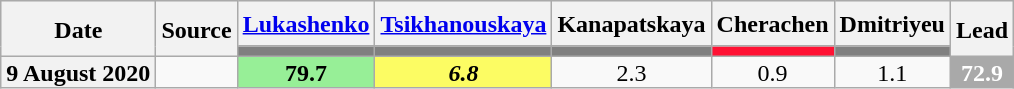<table class="wikitable plainrowheaders" style="text-align:center;line-height:13px">
<tr style="height:30px; background-color:#E9E9E9">
<th scope="col" rowspan="2">Date</th>
<th scope="col" rowspan="2">Source</th>
<th scope="col"><a href='#'>Lukashenko</a></th>
<th scope="col"><a href='#'>Tsikhanouskaya</a></th>
<th scope="col">Kanapatskaya</th>
<th scope="col">Cherachen</th>
<th scope="col">Dmitriyeu</th>
<th scope="col" rowspan="2">Lead</th>
</tr>
<tr>
<th scope="col" style="background:grey;"></th>
<th scope="col" style="background:grey;"></th>
<th scope="col" style="background:grey;"></th>
<th scope="col" style="background:#FF1133;"></th>
<th scope="col" style="background:grey;"></th>
</tr>
<tr>
<th scope="row">9 August 2020</th>
<td></td>
<td style="background:#97ef97"><strong>79.7</strong></td>
<td style="background:#fcfc63"><strong><em>6.8</em></strong></td>
<td>2.3</td>
<td>0.9</td>
<td>1.1</td>
<td style="background:darkgrey; color:white;"><strong>72.9</strong></td>
</tr>
</table>
